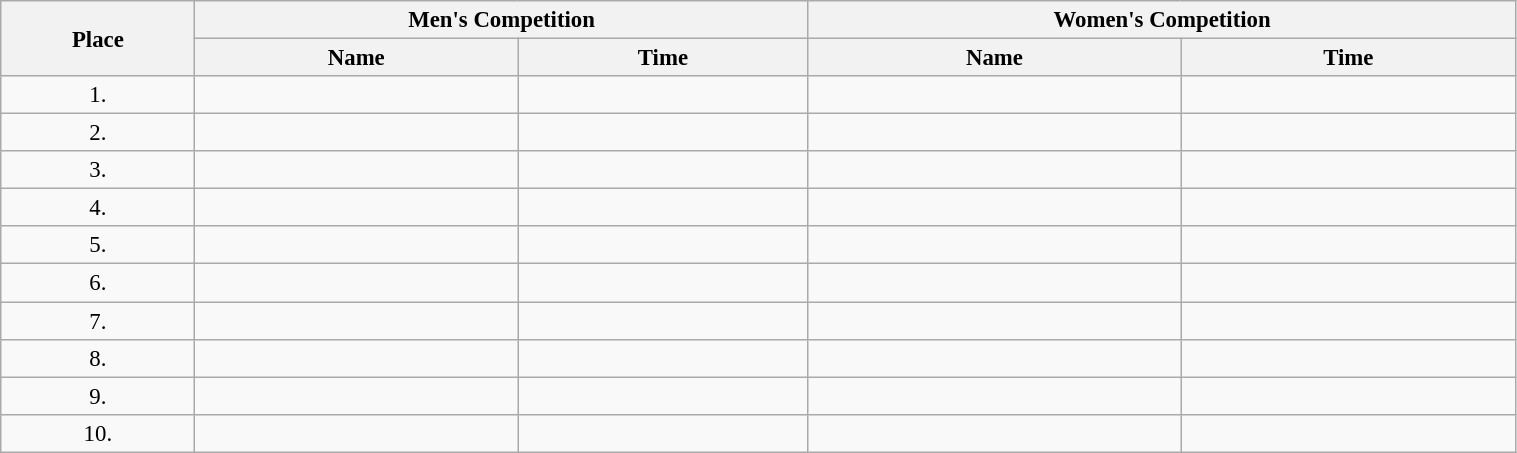<table class=wikitable style="font-size:95%" width="80%">
<tr>
<th rowspan="2">Place</th>
<th colspan="2">Men's Competition</th>
<th colspan="2">Women's Competition</th>
</tr>
<tr>
<th>Name</th>
<th>Time</th>
<th>Name</th>
<th>Time</th>
</tr>
<tr>
<td align="center">1.</td>
<td></td>
<td></td>
<td></td>
<td></td>
</tr>
<tr>
<td align="center">2.</td>
<td></td>
<td></td>
<td></td>
<td></td>
</tr>
<tr>
<td align="center">3.</td>
<td></td>
<td></td>
<td></td>
<td></td>
</tr>
<tr>
<td align="center">4.</td>
<td></td>
<td></td>
<td></td>
<td></td>
</tr>
<tr>
<td align="center">5.</td>
<td></td>
<td></td>
<td></td>
<td></td>
</tr>
<tr>
<td align="center">6.</td>
<td></td>
<td></td>
<td></td>
<td></td>
</tr>
<tr>
<td align="center">7.</td>
<td></td>
<td></td>
<td></td>
<td></td>
</tr>
<tr>
<td align="center">8.</td>
<td></td>
<td></td>
<td></td>
<td></td>
</tr>
<tr>
<td align="center">9.</td>
<td></td>
<td></td>
<td></td>
<td></td>
</tr>
<tr>
<td align="center">10.</td>
<td></td>
<td></td>
<td></td>
<td></td>
</tr>
</table>
